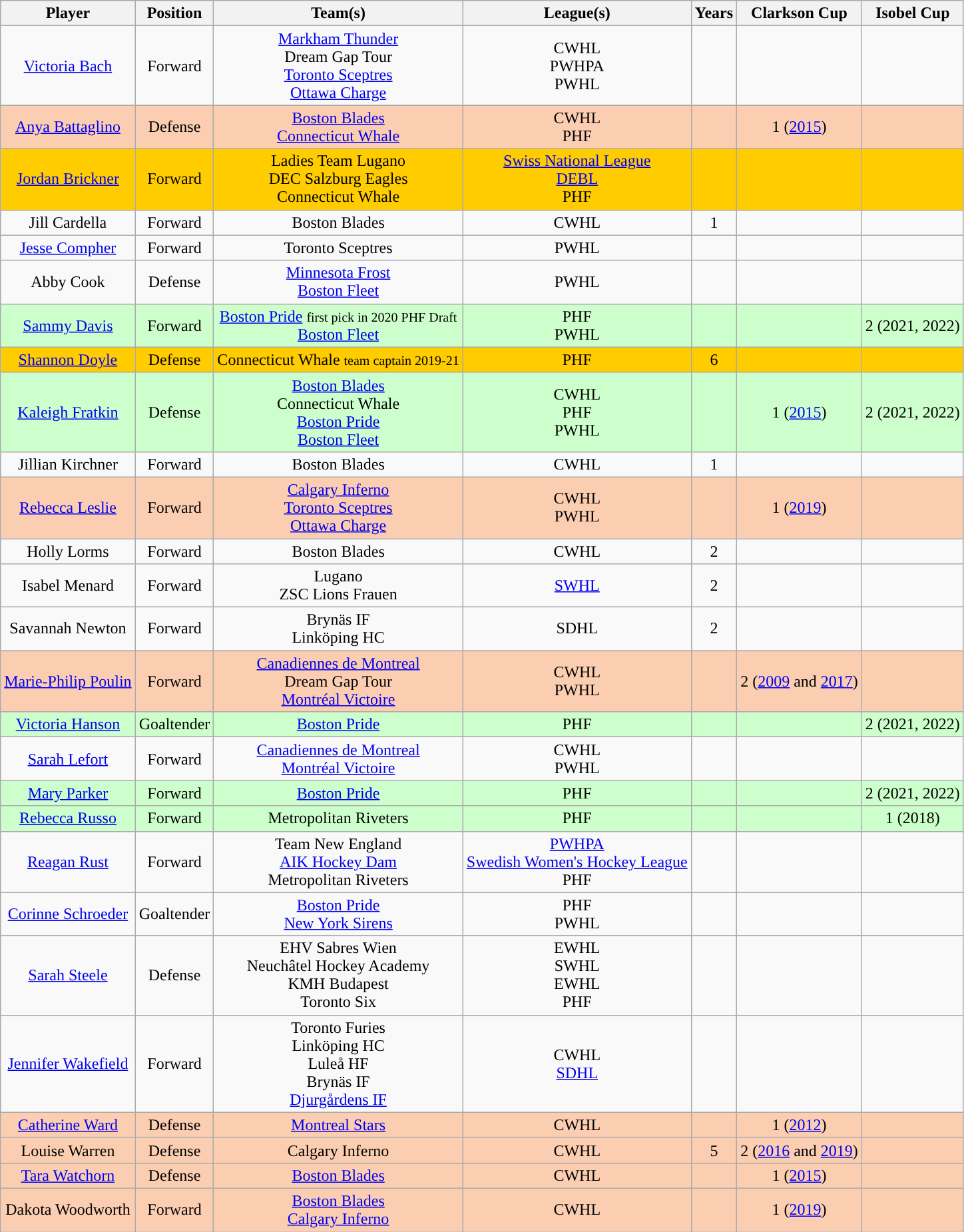<table class="wikitable sortable" style="text-align:center;">
<tr>
<th>Player</th>
<th>Position</th>
<th>Team(s)</th>
<th>League(s)</th>
<th>Years</th>
<th>Clarkson Cup</th>
<th>Isobel Cup</th>
</tr>
<tr align="center" bgcolor="">
<td><a href='#'>Victoria Bach</a></td>
<td>Forward</td>
<td><a href='#'>Markham Thunder</a><br>Dream Gap Tour<br><a href='#'>Toronto Sceptres</a><br><a href='#'>Ottawa Charge</a></td>
<td>CWHL<br>PWHPA<br>PWHL</td>
<td></td>
<td></td>
<td></td>
</tr>
<tr bgcolor=FBCEB1>
<td><a href='#'>Anya Battaglino</a></td>
<td>Defense</td>
<td><a href='#'>Boston Blades</a><br><a href='#'>Connecticut Whale</a></td>
<td>CWHL<br>PHF</td>
<td></td>
<td>1 (<a href='#'>2015</a>)</td>
<td></td>
</tr>
<tr bgcolor=FFCC00>
<td><a href='#'>Jordan Brickner</a></td>
<td>Forward</td>
<td>Ladies Team Lugano<br>DEC Salzburg Eagles<br>Connecticut Whale</td>
<td><a href='#'>Swiss National League</a><br><a href='#'>DEBL</a><br>PHF</td>
<td></td>
<td></td>
<td></td>
</tr>
<tr align="center" bgcolor="">
<td>Jill Cardella</td>
<td>Forward</td>
<td>Boston Blades</td>
<td>CWHL</td>
<td>1</td>
<td></td>
<td></td>
</tr>
<tr>
<td><a href='#'>Jesse Compher</a></td>
<td>Forward</td>
<td>Toronto Sceptres</td>
<td>PWHL</td>
<td></td>
<td></td>
<td></td>
</tr>
<tr align="center" bgcolor="">
<td>Abby Cook</td>
<td>Defense</td>
<td><a href='#'>Minnesota Frost</a><br><a href='#'>Boston Fleet</a></td>
<td>PWHL</td>
<td></td>
<td></td>
<td></td>
</tr>
<tr bgcolor= CCFFCC>
<td><a href='#'>Sammy Davis</a></td>
<td>Forward</td>
<td><a href='#'>Boston Pride</a> <small>first pick in 2020 PHF Draft</small><br><a href='#'>Boston Fleet</a></td>
<td>PHF<br>PWHL</td>
<td></td>
<td></td>
<td>2 (2021, 2022)</td>
</tr>
<tr bgcolor=FFCC00>
<td><a href='#'>Shannon Doyle</a></td>
<td>Defense</td>
<td>Connecticut Whale <small>team captain 2019-21</small></td>
<td>PHF</td>
<td>6</td>
<td></td>
<td></td>
</tr>
<tr bgcolor= CCFFCC>
<td><a href='#'>Kaleigh Fratkin</a></td>
<td>Defense</td>
<td><a href='#'>Boston Blades</a><br>Connecticut Whale<br><a href='#'>Boston Pride</a><br><a href='#'>Boston Fleet</a></td>
<td>CWHL<br>PHF<br>PWHL</td>
<td></td>
<td>1 (<a href='#'>2015</a>)</td>
<td>2 (2021, 2022)</td>
</tr>
<tr bgcolor=>
<td>Jillian Kirchner</td>
<td>Forward</td>
<td>Boston Blades</td>
<td>CWHL</td>
<td>1</td>
<td></td>
<td></td>
</tr>
<tr align="center" bgcolor="FBCEB1">
<td><a href='#'>Rebecca Leslie</a></td>
<td>Forward</td>
<td><a href='#'>Calgary Inferno</a><br><a href='#'>Toronto Sceptres</a><br><a href='#'>Ottawa Charge</a></td>
<td>CWHL<br>PWHL</td>
<td></td>
<td>1 (<a href='#'>2019</a>)</td>
<td></td>
</tr>
<tr align="center" bgcolor="">
<td>Holly Lorms</td>
<td>Forward</td>
<td>Boston Blades</td>
<td>CWHL</td>
<td>2</td>
<td></td>
<td></td>
</tr>
<tr align="center" bgcolor="">
<td>Isabel Menard</td>
<td>Forward</td>
<td>Lugano<br>ZSC Lions Frauen</td>
<td><a href='#'>SWHL</a></td>
<td>2</td>
<td></td>
<td></td>
</tr>
<tr align="center" bgcolor="">
<td>Savannah Newton</td>
<td>Forward</td>
<td>Brynäs IF<br>Linköping HC</td>
<td>SDHL</td>
<td>2</td>
<td></td>
</tr>
<tr align="center" bgcolor="FBCEB1">
<td><a href='#'>Marie-Philip Poulin</a></td>
<td>Forward</td>
<td><a href='#'>Canadiennes de Montreal</a><br>Dream Gap Tour<br><a href='#'>Montréal Victoire</a></td>
<td>CWHL<br>PWHL</td>
<td></td>
<td>2 (<a href='#'>2009</a> and <a href='#'>2017</a>)</td>
<td></td>
</tr>
<tr bgcolor= CCFFCC>
<td><a href='#'>Victoria Hanson</a></td>
<td>Goaltender</td>
<td><a href='#'>Boston Pride</a></td>
<td>PHF</td>
<td></td>
<td></td>
<td>2 (2021, 2022)</td>
</tr>
<tr align="center" bgcolor="">
<td><a href='#'>Sarah Lefort</a></td>
<td>Forward</td>
<td><a href='#'>Canadiennes de Montreal</a><br><a href='#'>Montréal Victoire</a></td>
<td>CWHL<br>PWHL</td>
<td></td>
<td></td>
<td></td>
</tr>
<tr bgcolor="CCFFCC">
<td><a href='#'>Mary Parker</a></td>
<td>Forward</td>
<td><a href='#'>Boston Pride</a></td>
<td>PHF</td>
<td></td>
<td></td>
<td>2 (2021, 2022)</td>
</tr>
<tr bgcolor="CCFFCC">
<td><a href='#'>Rebecca Russo</a></td>
<td>Forward</td>
<td>Metropolitan Riveters</td>
<td>PHF</td>
<td></td>
<td></td>
<td>1 (2018)</td>
</tr>
<tr align="center" bgcolor="">
<td><a href='#'>Reagan Rust</a></td>
<td>Forward</td>
<td>Team New England<br><a href='#'>AIK Hockey Dam</a> <br> Metropolitan Riveters <br></td>
<td><a href='#'>PWHPA</a><br><a href='#'>Swedish Women's Hockey League</a> <br>PHF</td>
<td></td>
<td></td>
<td></td>
</tr>
<tr align="center" bgcolor="">
<td><a href='#'>Corinne Schroeder</a></td>
<td>Goaltender</td>
<td><a href='#'>Boston Pride</a><br><a href='#'>New York Sirens</a></td>
<td>PHF<br>PWHL</td>
<td></td>
<td></td>
<td></td>
</tr>
<tr align="center" bgcolor="">
<td><a href='#'>Sarah Steele</a></td>
<td>Defense</td>
<td>EHV Sabres Wien<br>Neuchâtel Hockey Academy<br>KMH Budapest<br>Toronto Six</td>
<td>EWHL<br>SWHL<br>EWHL<br>PHF</td>
<td></td>
<td></td>
<td></td>
</tr>
<tr align="center" bgcolor="">
<td><a href='#'>Jennifer Wakefield</a></td>
<td>Forward</td>
<td>Toronto Furies<br>Linköping HC<br>Luleå HF<br>Brynäs IF<br><a href='#'>Djurgårdens IF</a></td>
<td>CWHL<br><a href='#'>SDHL</a></td>
<td></td>
<td></td>
<td></td>
</tr>
<tr bgcolor= FBCEB1>
<td><a href='#'>Catherine Ward</a></td>
<td>Defense</td>
<td><a href='#'>Montreal Stars</a></td>
<td>CWHL</td>
<td></td>
<td>1 (<a href='#'>2012</a>)</td>
<td></td>
</tr>
<tr bgcolor= FBCEB1>
<td>Louise Warren</td>
<td>Defense</td>
<td>Calgary Inferno</td>
<td>CWHL</td>
<td>5</td>
<td>2 (<a href='#'>2016</a> and <a href='#'>2019</a>)</td>
<td></td>
</tr>
<tr bgcolor= FBCEB1>
<td><a href='#'>Tara Watchorn</a></td>
<td>Defense</td>
<td><a href='#'>Boston Blades</a></td>
<td>CWHL</td>
<td></td>
<td>1 (<a href='#'>2015</a>)</td>
<td></td>
</tr>
<tr bgcolor=FBCEB1>
<td>Dakota Woodworth</td>
<td>Forward</td>
<td><a href='#'>Boston Blades</a><br><a href='#'>Calgary Inferno</a></td>
<td>CWHL</td>
<td></td>
<td>1 (<a href='#'>2019</a>)</td>
<td></td>
</tr>
</table>
